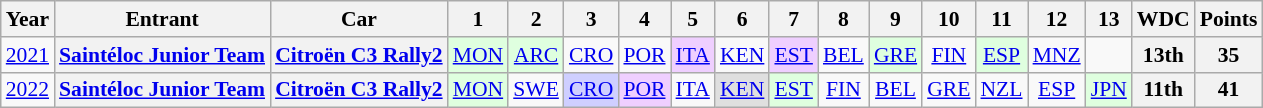<table class="wikitable" style="text-align:center; font-size:90%">
<tr>
<th>Year</th>
<th>Entrant</th>
<th>Car</th>
<th>1</th>
<th>2</th>
<th>3</th>
<th>4</th>
<th>5</th>
<th>6</th>
<th>7</th>
<th>8</th>
<th>9</th>
<th>10</th>
<th>11</th>
<th>12</th>
<th>13</th>
<th>WDC</th>
<th>Points</th>
</tr>
<tr>
<td><a href='#'>2021</a></td>
<th><a href='#'>Saintéloc Junior Team</a></th>
<th><a href='#'>Citroën C3 Rally2</a></th>
<td style="background:#DFFFDF;"><a href='#'>MON</a><br></td>
<td style="background:#DFFFDF;"><a href='#'>ARC</a><br></td>
<td><a href='#'>CRO</a></td>
<td><a href='#'>POR</a></td>
<td style="background:#EFCFFF;"><a href='#'>ITA</a><br></td>
<td><a href='#'>KEN</a></td>
<td style="background:#EFCFFF;"><a href='#'>EST</a><br></td>
<td><a href='#'>BEL</a></td>
<td style="background:#DFFFDF;"><a href='#'>GRE</a><br></td>
<td><a href='#'>FIN</a></td>
<td style="background:#DFFFDF;"><a href='#'>ESP</a><br></td>
<td><a href='#'>MNZ</a></td>
<td></td>
<th>13th</th>
<th>35</th>
</tr>
<tr>
<td><a href='#'>2022</a></td>
<th><a href='#'>Saintéloc Junior Team</a></th>
<th><a href='#'>Citroën C3 Rally2</a></th>
<td style="background:#DFFFDF;"><a href='#'>MON</a><br></td>
<td><a href='#'>SWE</a></td>
<td style="background:#cfcfff;"><a href='#'>CRO</a><br></td>
<td style="background:#EFCFFF;"><a href='#'>POR</a><br></td>
<td><a href='#'>ITA</a></td>
<td style="background:#DFDFDF;"><a href='#'>KEN</a><br></td>
<td style="background:#DFFFDF;"><a href='#'>EST</a><br></td>
<td><a href='#'>FIN</a></td>
<td><a href='#'>BEL</a></td>
<td><a href='#'>GRE</a></td>
<td><a href='#'>NZL</a></td>
<td><a href='#'>ESP</a></td>
<td style="background:#DFFFDF;"><a href='#'>JPN</a><br></td>
<th>11th</th>
<th>41</th>
</tr>
</table>
